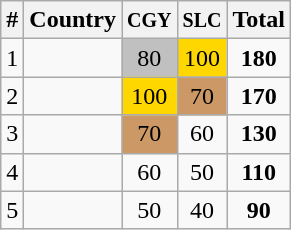<table class="wikitable" style="text-align:center;">
<tr>
<th>#</th>
<th>Country</th>
<th><small>CGY</small></th>
<th><small>SLC</small></th>
<th>Total</th>
</tr>
<tr>
<td>1</td>
<td align=left></td>
<td bgcolor=silver>80</td>
<td bgcolor=gold>100</td>
<td><strong>180</strong></td>
</tr>
<tr>
<td>2</td>
<td align=left></td>
<td bgcolor=gold>100</td>
<td bgcolor=cc9966>70</td>
<td><strong>170</strong></td>
</tr>
<tr>
<td>3</td>
<td align=left></td>
<td bgcolor=cc9966>70</td>
<td>60</td>
<td><strong>130</strong></td>
</tr>
<tr>
<td>4</td>
<td align=left></td>
<td>60</td>
<td>50</td>
<td><strong>110</strong></td>
</tr>
<tr>
<td>5</td>
<td align=left></td>
<td>50</td>
<td>40</td>
<td><strong>90</strong></td>
</tr>
</table>
